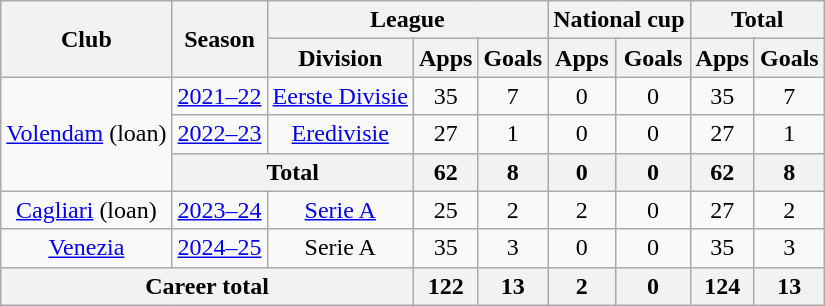<table class="wikitable" style="text-align:center">
<tr>
<th rowspan="2">Club</th>
<th rowspan="2">Season</th>
<th colspan="3">League</th>
<th colspan="2">National cup</th>
<th colspan="2">Total</th>
</tr>
<tr>
<th>Division</th>
<th>Apps</th>
<th>Goals</th>
<th>Apps</th>
<th>Goals</th>
<th>Apps</th>
<th>Goals</th>
</tr>
<tr>
<td rowspan="3"><a href='#'>Volendam</a> (loan)</td>
<td><a href='#'>2021–22</a></td>
<td><a href='#'>Eerste Divisie</a></td>
<td>35</td>
<td>7</td>
<td>0</td>
<td>0</td>
<td>35</td>
<td>7</td>
</tr>
<tr>
<td><a href='#'>2022–23</a></td>
<td><a href='#'>Eredivisie</a></td>
<td>27</td>
<td>1</td>
<td>0</td>
<td>0</td>
<td>27</td>
<td>1</td>
</tr>
<tr>
<th colspan="2">Total</th>
<th>62</th>
<th>8</th>
<th>0</th>
<th>0</th>
<th>62</th>
<th>8</th>
</tr>
<tr>
<td><a href='#'>Cagliari</a> (loan)</td>
<td><a href='#'>2023–24</a></td>
<td><a href='#'>Serie A</a></td>
<td>25</td>
<td>2</td>
<td>2</td>
<td>0</td>
<td>27</td>
<td>2</td>
</tr>
<tr>
<td><a href='#'>Venezia</a></td>
<td><a href='#'>2024–25</a></td>
<td>Serie A</td>
<td>35</td>
<td>3</td>
<td>0</td>
<td>0</td>
<td>35</td>
<td>3</td>
</tr>
<tr>
<th colspan="3">Career total</th>
<th>122</th>
<th>13</th>
<th>2</th>
<th>0</th>
<th>124</th>
<th>13</th>
</tr>
</table>
